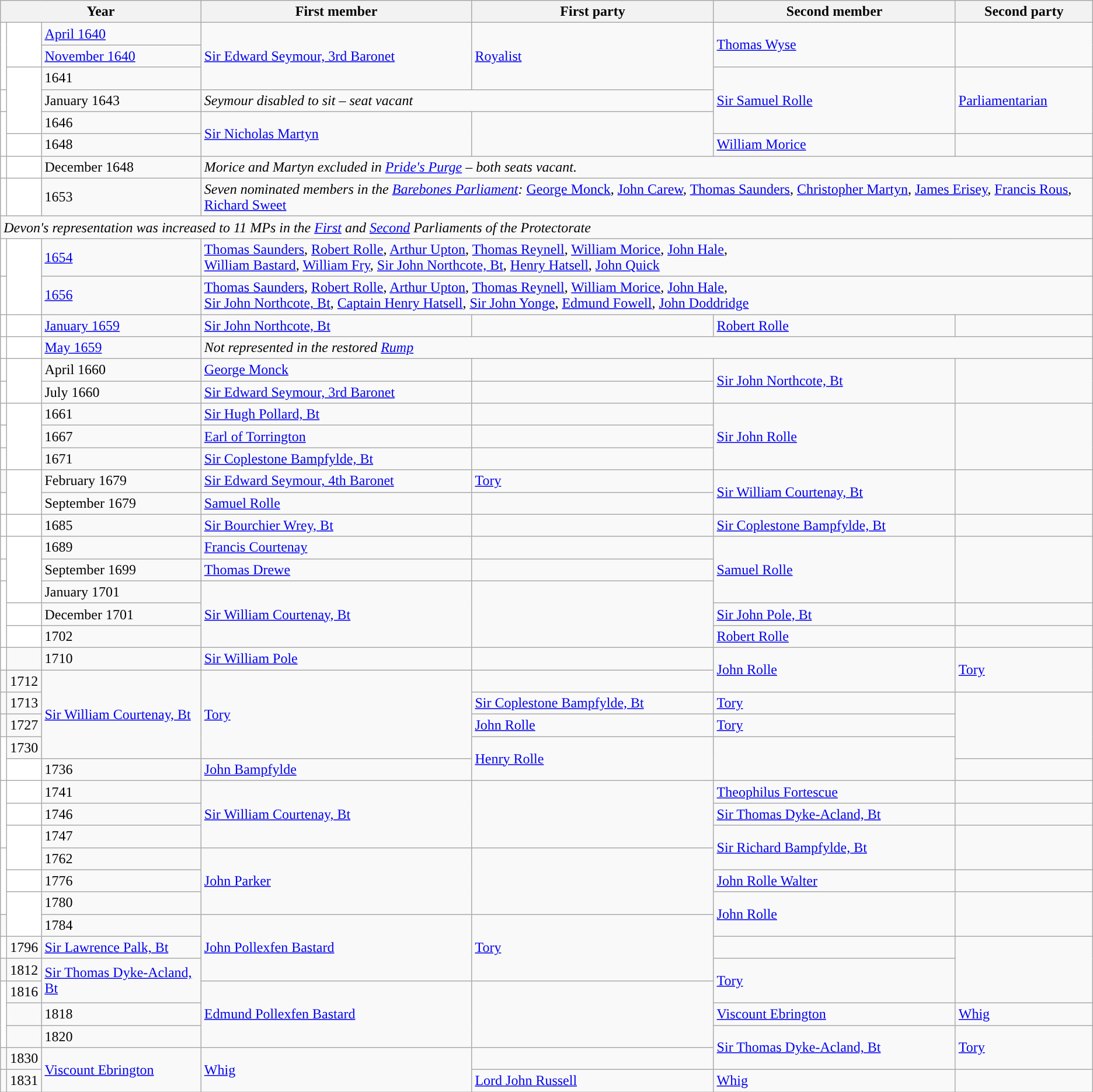<table class="wikitable">
<tr>
<th colspan="3">Year</th>
<th>First member</th>
<th>First party</th>
<th>Second member</th>
<th>Second party</th>
</tr>
<tr>
<td rowspan="3" style="color:inherit;background-color: white"></td>
<td rowspan="2" style="color:inherit;background-color: white"></td>
<td><a href='#'>April 1640</a></td>
<td rowspan="3"><a href='#'>Sir Edward Seymour, 3rd Baronet</a></td>
<td rowspan="3"><a href='#'>Royalist</a></td>
<td rowspan="2"><a href='#'>Thomas Wyse</a></td>
<td rowspan="2"></td>
</tr>
<tr>
<td><a href='#'>November 1640</a></td>
</tr>
<tr>
<td rowspan="3" style="color:inherit;background-color: white"></td>
<td>1641</td>
<td rowspan="3"><a href='#'>Sir Samuel Rolle</a></td>
<td rowspan="3"><a href='#'>Parliamentarian</a></td>
</tr>
<tr>
<td style="color:inherit;background-color: white"></td>
<td>January 1643</td>
<td colspan="2"><em>Seymour disabled to sit – seat vacant</em></td>
</tr>
<tr>
<td rowspan="2" style="color:inherit;background-color: white"></td>
<td>1646</td>
<td rowspan="2"><a href='#'>Sir Nicholas Martyn</a></td>
<td rowspan="2"></td>
</tr>
<tr>
<td style="color:inherit;background-color: white"></td>
<td>1648</td>
<td><a href='#'>William Morice</a></td>
<td></td>
</tr>
<tr>
<td style="color:inherit;background-color: white"></td>
<td style="color:inherit;background-color: white"></td>
<td>December 1648</td>
<td colspan="4"><em>Morice and Martyn excluded in <a href='#'>Pride's Purge</a> – both seats vacant. </em></td>
</tr>
<tr>
<td style="color:inherit;background-color: white"></td>
<td style="color:inherit;background-color: white"></td>
<td>1653</td>
<td colspan="4"><em>Seven nominated members in the <a href='#'>Barebones Parliament</a>:</em> <a href='#'>George Monck</a>, <a href='#'>John Carew</a>, <a href='#'>Thomas Saunders</a>, <a href='#'>Christopher Martyn</a>, <a href='#'>James Erisey</a>, <a href='#'>Francis Rous</a>, <a href='#'>Richard Sweet</a></td>
</tr>
<tr>
<td colspan="7"><em>Devon's representation was increased to 11 MPs in the <a href='#'>First</a> and <a href='#'>Second</a> Parliaments of the Protectorate</em></td>
</tr>
<tr>
<td style="color:inherit;background-color: white"></td>
<td rowspan="2" style="color:inherit;background-color: white"></td>
<td><a href='#'>1654</a></td>
<td colspan="4"><a href='#'>Thomas Saunders</a>, <a href='#'>Robert Rolle</a>, <a href='#'>Arthur Upton</a>, <a href='#'>Thomas Reynell</a>, <a href='#'>William Morice</a>, <a href='#'>John Hale</a>,<br> <a href='#'>William Bastard</a>, <a href='#'>William Fry</a>, <a href='#'>Sir John Northcote, Bt</a>, <a href='#'>Henry Hatsell</a>, <a href='#'>John Quick</a></td>
</tr>
<tr>
<td style="color:inherit;background-color: white"></td>
<td><a href='#'>1656</a></td>
<td colspan="4"><a href='#'>Thomas Saunders</a>, <a href='#'>Robert Rolle</a>, <a href='#'>Arthur Upton</a>, <a href='#'>Thomas Reynell</a>, <a href='#'>William Morice</a>, <a href='#'>John Hale</a>,<br> <a href='#'>Sir John Northcote, Bt</a>, <a href='#'>Captain Henry Hatsell</a>,  <a href='#'>Sir John Yonge</a>, <a href='#'>Edmund Fowell</a>, <a href='#'>John Doddridge</a></td>
</tr>
<tr>
<td style="color:inherit;background-color: white"></td>
<td style="color:inherit;background-color: white"></td>
<td><a href='#'>January 1659</a></td>
<td><a href='#'>Sir John Northcote, Bt</a></td>
<td></td>
<td><a href='#'>Robert Rolle</a></td>
<td></td>
</tr>
<tr>
<td style="color:inherit;background-color: white"></td>
<td style="color:inherit;background-color: white"></td>
<td><a href='#'>May 1659</a></td>
<td colspan="4"><em>Not represented in the restored <a href='#'>Rump</a></em></td>
</tr>
<tr>
<td style="color:inherit;background-color: white"></td>
<td style="color:inherit;background-color: white" rowspan="2"></td>
<td>April 1660</td>
<td><a href='#'>George Monck</a></td>
<td></td>
<td rowspan="2"><a href='#'>Sir John Northcote, Bt</a></td>
<td rowspan="2"></td>
</tr>
<tr>
<td style="color:inherit;background-color: white"></td>
<td>July 1660</td>
<td><a href='#'>Sir Edward Seymour, 3rd Baronet</a></td>
<td></td>
</tr>
<tr>
<td style="color:inherit;background-color: white"></td>
<td style="color:inherit;background-color: white" rowspan="3"></td>
<td>1661</td>
<td><a href='#'>Sir Hugh Pollard, Bt</a></td>
<td></td>
<td rowspan="3"><a href='#'>Sir John Rolle</a></td>
<td rowspan="3"></td>
</tr>
<tr>
<td style="color:inherit;background-color: white"></td>
<td>1667</td>
<td><a href='#'>Earl of Torrington</a></td>
<td></td>
</tr>
<tr>
<td style="color:inherit;background-color: white"></td>
<td>1671</td>
<td><a href='#'>Sir Coplestone Bampfylde, Bt</a></td>
<td></td>
</tr>
<tr>
<td style="color:inherit;background-color: "></td>
<td style="color:inherit;background-color: white" rowspan="2"></td>
<td>February 1679</td>
<td><a href='#'>Sir Edward Seymour, 4th Baronet</a></td>
<td><a href='#'>Tory</a></td>
<td rowspan="2"><a href='#'>Sir William Courtenay, Bt</a></td>
<td rowspan="2"></td>
</tr>
<tr>
<td style="color:inherit;background-color: white"></td>
<td>September 1679</td>
<td><a href='#'>Samuel Rolle</a></td>
<td></td>
</tr>
<tr>
<td style="color:inherit;background-color: white"></td>
<td style="color:inherit;background-color: white"></td>
<td>1685</td>
<td><a href='#'>Sir Bourchier Wrey, Bt</a></td>
<td></td>
<td><a href='#'>Sir Coplestone Bampfylde, Bt</a></td>
<td></td>
</tr>
<tr>
<td style="color:inherit;background-color: white"></td>
<td style="color:inherit;background-color: white" rowspan="3"></td>
<td>1689</td>
<td><a href='#'>Francis Courtenay</a></td>
<td></td>
<td rowspan="3"><a href='#'>Samuel Rolle</a></td>
<td rowspan="3"></td>
</tr>
<tr>
<td style="color:inherit;background-color: white"></td>
<td>September 1699</td>
<td><a href='#'>Thomas Drewe</a></td>
<td></td>
</tr>
<tr>
<td style="color:inherit;background-color: white" rowspan="3"></td>
<td>January 1701</td>
<td rowspan="3"><a href='#'>Sir William Courtenay, Bt</a></td>
<td rowspan="3"></td>
</tr>
<tr>
<td style="color:inherit;background-color: white"></td>
<td>December 1701</td>
<td><a href='#'>Sir John Pole, Bt</a></td>
<td></td>
</tr>
<tr>
<td style="color:inherit;background-color: white"></td>
<td>1702</td>
<td><a href='#'>Robert Rolle</a></td>
<td></td>
</tr>
<tr>
<td style="color:inherit;background-color: white"></td>
<td style="color:inherit;background-color:  "></td>
<td>1710</td>
<td><a href='#'>Sir William Pole</a></td>
<td></td>
<td rowspan="2"><a href='#'>John Rolle</a></td>
<td rowspan="2"><a href='#'>Tory</a></td>
</tr>
<tr>
<td style="color:inherit;background-color: "></td>
<td>1712</td>
<td rowspan="4"><a href='#'>Sir William Courtenay, Bt</a></td>
<td rowspan="4"><a href='#'>Tory</a></td>
</tr>
<tr>
<td style="color:inherit;background-color: "></td>
<td>1713</td>
<td><a href='#'>Sir Coplestone Bampfylde, Bt</a></td>
<td><a href='#'>Tory</a></td>
</tr>
<tr>
<td style="color:inherit;background-color:  "></td>
<td>1727</td>
<td><a href='#'>John Rolle</a></td>
<td><a href='#'>Tory</a></td>
</tr>
<tr>
<td style="color:inherit;background-color: white" rowspan="2"></td>
<td>1730</td>
<td rowspan="2"><a href='#'>Henry Rolle</a></td>
<td rowspan="2"></td>
</tr>
<tr>
<td style="color:inherit;background-color: white"></td>
<td>1736</td>
<td><a href='#'>John Bampfylde</a></td>
<td></td>
</tr>
<tr>
<td style="color:inherit;background-color: white" rowspan="3"></td>
<td style="color:inherit;background-color: white"></td>
<td>1741</td>
<td rowspan="3"><a href='#'>Sir William Courtenay, Bt</a></td>
<td rowspan="3"></td>
<td><a href='#'>Theophilus Fortescue</a></td>
<td></td>
</tr>
<tr>
<td style="color:inherit;background-color: white"></td>
<td>1746</td>
<td><a href='#'>Sir Thomas Dyke-Acland, Bt</a></td>
<td></td>
</tr>
<tr>
<td style="color:inherit;background-color: white" rowspan="2"></td>
<td>1747</td>
<td rowspan="2"><a href='#'>Sir Richard Bampfylde, Bt</a></td>
<td rowspan="2"></td>
</tr>
<tr>
<td style="color:inherit;background-color: white" rowspan="3"></td>
<td>1762</td>
<td rowspan="3"><a href='#'>John Parker</a></td>
<td rowspan="3"></td>
</tr>
<tr>
<td style="color:inherit;background-color: white"></td>
<td>1776</td>
<td><a href='#'>John Rolle Walter</a></td>
<td></td>
</tr>
<tr>
<td style="color:inherit;background-color: white" rowspan="2"></td>
<td>1780</td>
<td rowspan="2"><a href='#'>John Rolle</a></td>
<td rowspan="2"></td>
</tr>
<tr>
<td style="color:inherit;background-color: "></td>
<td>1784</td>
<td rowspan="3"><a href='#'>John Pollexfen Bastard</a></td>
<td rowspan="3"><a href='#'>Tory</a></td>
</tr>
<tr>
<td style="color:inherit;background-color: white"></td>
<td>1796</td>
<td><a href='#'>Sir Lawrence Palk, Bt</a></td>
<td></td>
</tr>
<tr>
<td style="color:inherit;background-color: "></td>
<td>1812</td>
<td rowspan="2"><a href='#'>Sir Thomas Dyke-Acland, Bt</a></td>
<td rowspan="2"><a href='#'>Tory</a></td>
</tr>
<tr>
<td style="color:inherit;background-color: white" rowspan="3"></td>
<td>1816</td>
<td rowspan="3"><a href='#'>Edmund Pollexfen Bastard</a></td>
<td rowspan="3"></td>
</tr>
<tr>
<td style="color:inherit;background-color: "></td>
<td>1818</td>
<td><a href='#'>Viscount Ebrington</a></td>
<td><a href='#'>Whig</a></td>
</tr>
<tr>
<td style="color:inherit;background-color: "></td>
<td>1820</td>
<td rowspan="2"><a href='#'>Sir Thomas Dyke-Acland, Bt</a></td>
<td rowspan="2"><a href='#'>Tory</a></td>
</tr>
<tr>
<td style="color:inherit;background-color: "></td>
<td>1830</td>
<td rowspan="2"><a href='#'>Viscount Ebrington</a></td>
<td rowspan="2"><a href='#'>Whig</a></td>
</tr>
<tr>
<td style="color:inherit;background-color: "></td>
<td>1831</td>
<td><a href='#'>Lord John Russell</a></td>
<td><a href='#'>Whig</a></td>
</tr>
</table>
